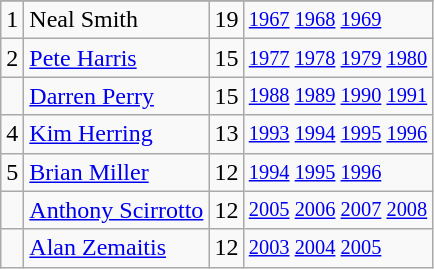<table class="wikitable">
<tr>
</tr>
<tr>
<td>1</td>
<td Neal Smith (American Football Defensive Back)>Neal Smith</td>
<td>19</td>
<td style="font-size:85%;"><a href='#'>1967</a> <a href='#'>1968</a> <a href='#'>1969</a></td>
</tr>
<tr>
<td>2</td>
<td><a href='#'>Pete Harris</a></td>
<td>15</td>
<td style="font-size:85%;"><a href='#'>1977</a> <a href='#'>1978</a> <a href='#'>1979</a> <a href='#'>1980</a></td>
</tr>
<tr>
<td></td>
<td><a href='#'>Darren Perry</a></td>
<td>15</td>
<td style="font-size:85%;"><a href='#'>1988</a> <a href='#'>1989</a> <a href='#'>1990</a> <a href='#'>1991</a></td>
</tr>
<tr>
<td>4</td>
<td><a href='#'>Kim Herring</a></td>
<td>13</td>
<td style="font-size:85%;"><a href='#'>1993</a> <a href='#'>1994</a> <a href='#'>1995</a> <a href='#'>1996</a></td>
</tr>
<tr>
<td>5</td>
<td><a href='#'>Brian Miller</a></td>
<td>12</td>
<td style="font-size:85%;"><a href='#'>1994</a> <a href='#'>1995</a> <a href='#'>1996</a></td>
</tr>
<tr>
<td></td>
<td><a href='#'>Anthony Scirrotto</a></td>
<td>12</td>
<td style="font-size:85%;"><a href='#'>2005</a> <a href='#'>2006</a> <a href='#'>2007</a> <a href='#'>2008</a></td>
</tr>
<tr>
<td></td>
<td><a href='#'>Alan Zemaitis</a></td>
<td>12</td>
<td style="font-size:85%;"><a href='#'>2003</a> <a href='#'>2004</a> <a href='#'>2005</a></td>
</tr>
</table>
